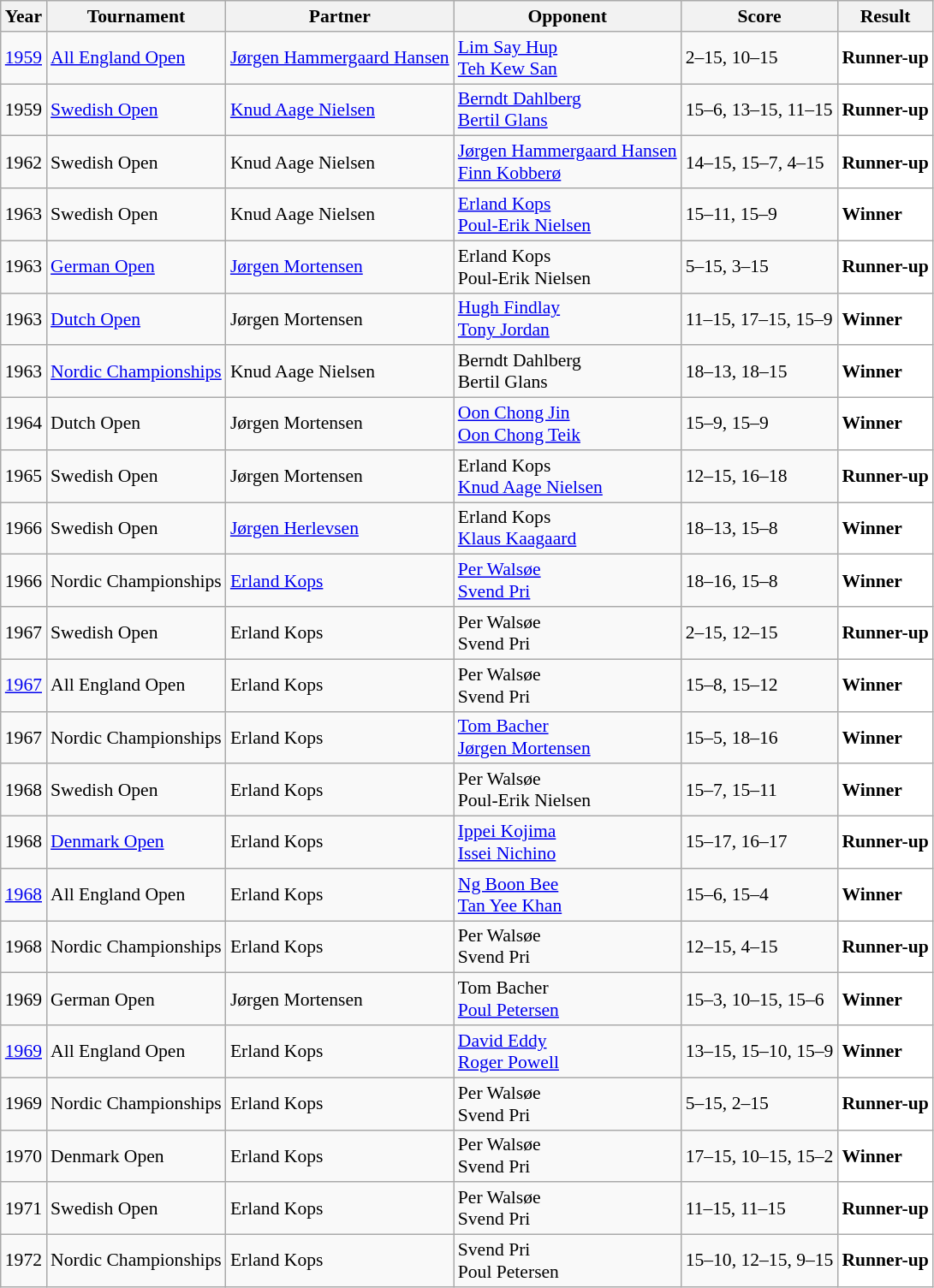<table class="sortable wikitable" style="font-size: 90%;">
<tr>
<th>Year</th>
<th>Tournament</th>
<th>Partner</th>
<th>Opponent</th>
<th>Score</th>
<th>Result</th>
</tr>
<tr>
<td align="center"><a href='#'>1959</a></td>
<td align="left"><a href='#'>All England Open</a></td>
<td align="left"> <a href='#'>Jørgen Hammergaard Hansen</a></td>
<td align="left"> <a href='#'>Lim Say Hup</a><br> <a href='#'>Teh Kew San</a></td>
<td align="left">2–15, 10–15</td>
<td style="text-align:left; background: white"> <strong>Runner-up</strong></td>
</tr>
<tr>
<td align="center">1959</td>
<td align="left"><a href='#'>Swedish Open</a></td>
<td align="left"> <a href='#'>Knud Aage Nielsen</a></td>
<td align="left"> <a href='#'>Berndt Dahlberg</a><br> <a href='#'>Bertil Glans</a></td>
<td align="left">15–6, 13–15, 11–15</td>
<td style="text-align:left; background: white"> <strong>Runner-up</strong></td>
</tr>
<tr>
<td align="center">1962</td>
<td align="left">Swedish Open</td>
<td align="left"> Knud Aage Nielsen</td>
<td align="left"> <a href='#'>Jørgen Hammergaard Hansen</a><br> <a href='#'>Finn Kobberø</a></td>
<td align="left">14–15, 15–7, 4–15</td>
<td style="text-align:left; background: white"> <strong>Runner-up</strong></td>
</tr>
<tr>
<td align="center">1963</td>
<td align="left">Swedish Open</td>
<td align="left"> Knud Aage Nielsen</td>
<td align="left"> <a href='#'>Erland Kops</a><br> <a href='#'>Poul-Erik Nielsen</a></td>
<td align="left">15–11, 15–9</td>
<td style="text-align:left; background: white"> <strong>Winner</strong></td>
</tr>
<tr>
<td align="center">1963</td>
<td align="left"><a href='#'>German Open</a></td>
<td align="left"> <a href='#'>Jørgen Mortensen</a></td>
<td align="left"> Erland Kops<br> Poul-Erik Nielsen</td>
<td align="left">5–15, 3–15</td>
<td style="text-align:left; background: white"> <strong>Runner-up</strong></td>
</tr>
<tr>
<td align="center">1963</td>
<td align="left"><a href='#'>Dutch Open</a></td>
<td align="left"> Jørgen Mortensen</td>
<td align="left"> <a href='#'>Hugh Findlay</a><br> <a href='#'>Tony Jordan</a></td>
<td align="left">11–15, 17–15, 15–9</td>
<td style="text-align:left; background: white"> <strong>Winner</strong></td>
</tr>
<tr>
<td align="center">1963</td>
<td align="left"><a href='#'>Nordic Championships</a></td>
<td align="left"> Knud Aage Nielsen</td>
<td align="left"> Berndt Dahlberg<br> Bertil Glans</td>
<td align="left">18–13, 18–15</td>
<td style="text-align:left; background: white"> <strong>Winner</strong></td>
</tr>
<tr>
<td align="center">1964</td>
<td align="left">Dutch Open</td>
<td align="left"> Jørgen Mortensen</td>
<td align="left"> <a href='#'>Oon Chong Jin</a><br> <a href='#'>Oon Chong Teik</a></td>
<td align="left">15–9, 15–9</td>
<td style="text-align:left; background: white"> <strong>Winner</strong></td>
</tr>
<tr>
<td align="center">1965</td>
<td align="left">Swedish Open</td>
<td align="left"> Jørgen Mortensen</td>
<td align="left"> Erland Kops<br> <a href='#'>Knud Aage Nielsen</a></td>
<td align="left">12–15, 16–18</td>
<td style="text-align:left; background: white"> <strong>Runner-up</strong></td>
</tr>
<tr>
<td align="center">1966</td>
<td align="left">Swedish Open</td>
<td align="left"> <a href='#'>Jørgen Herlevsen</a></td>
<td align="left"> Erland Kops<br> <a href='#'>Klaus Kaagaard</a></td>
<td align="left">18–13, 15–8</td>
<td style="text-align:left; background: white"> <strong>Winner</strong></td>
</tr>
<tr>
<td align="center">1966</td>
<td align="left">Nordic Championships</td>
<td align="left"> <a href='#'>Erland Kops</a></td>
<td align="left"> <a href='#'>Per Walsøe</a><br> <a href='#'>Svend Pri</a></td>
<td align="left">18–16, 15–8</td>
<td style="text-align:left; background: white"> <strong>Winner</strong></td>
</tr>
<tr>
<td align="center">1967</td>
<td align="left">Swedish Open</td>
<td align="left"> Erland Kops</td>
<td align="left"> Per Walsøe<br> Svend Pri</td>
<td align="left">2–15, 12–15</td>
<td style="text-align:left; background: white"> <strong>Runner-up</strong></td>
</tr>
<tr>
<td align="center"><a href='#'>1967</a></td>
<td align="left">All England Open</td>
<td align="left"> Erland Kops</td>
<td align="left"> Per Walsøe<br> Svend Pri</td>
<td align="left">15–8, 15–12</td>
<td style="text-align:left; background: white"> <strong>Winner</strong></td>
</tr>
<tr>
<td align="center">1967</td>
<td align="left">Nordic Championships</td>
<td align="left"> Erland Kops</td>
<td align="left"> <a href='#'>Tom Bacher</a><br> <a href='#'>Jørgen Mortensen</a></td>
<td align="left">15–5, 18–16</td>
<td style="text-align:left; background: white"> <strong>Winner</strong></td>
</tr>
<tr>
<td align="center">1968</td>
<td align="left">Swedish Open</td>
<td align="left"> Erland Kops</td>
<td align="left"> Per Walsøe<br> Poul-Erik Nielsen</td>
<td align="left">15–7, 15–11</td>
<td style="text-align:left; background: white"> <strong>Winner</strong></td>
</tr>
<tr>
<td align="center">1968</td>
<td align="left"><a href='#'>Denmark Open</a></td>
<td align="left"> Erland Kops</td>
<td align="left"> <a href='#'>Ippei Kojima</a><br> <a href='#'>Issei Nichino</a></td>
<td align="left">15–17, 16–17</td>
<td style="text-align:left; background: white"> <strong>Runner-up</strong></td>
</tr>
<tr>
<td align="center"><a href='#'>1968</a></td>
<td align="left">All England Open</td>
<td align="left"> Erland Kops</td>
<td align="left"> <a href='#'>Ng Boon Bee</a><br> <a href='#'>Tan Yee Khan</a></td>
<td align="left">15–6, 15–4</td>
<td style="text-align:left; background: white"> <strong>Winner</strong></td>
</tr>
<tr>
<td align="center">1968</td>
<td align="left">Nordic Championships</td>
<td align="left"> Erland Kops</td>
<td align="left"> Per Walsøe<br> Svend Pri</td>
<td align="left">12–15, 4–15</td>
<td style="text-align:left; background: white"> <strong>Runner-up</strong></td>
</tr>
<tr>
<td align="center">1969</td>
<td align="left">German Open</td>
<td align="left"> Jørgen Mortensen</td>
<td align="left"> Tom Bacher<br> <a href='#'>Poul Petersen</a></td>
<td align="left">15–3, 10–15, 15–6</td>
<td style="text-align:left; background: white"> <strong>Winner</strong></td>
</tr>
<tr>
<td align="center"><a href='#'>1969</a></td>
<td align="left">All England Open</td>
<td align="left"> Erland Kops</td>
<td align="left"> <a href='#'>David Eddy</a><br> <a href='#'>Roger Powell</a></td>
<td align="left">13–15, 15–10, 15–9</td>
<td style="text-align:left; background: white"> <strong>Winner</strong></td>
</tr>
<tr>
<td align="center">1969</td>
<td align="left">Nordic Championships</td>
<td align="left"> Erland Kops</td>
<td align="left"> Per Walsøe<br> Svend Pri</td>
<td align="left">5–15, 2–15</td>
<td style="text-align:left; background: white"> <strong>Runner-up</strong></td>
</tr>
<tr>
<td align="center">1970</td>
<td align="left">Denmark Open</td>
<td align="left"> Erland Kops</td>
<td align="left"> Per Walsøe<br> Svend Pri</td>
<td align="left">17–15, 10–15, 15–2</td>
<td style="text-align:left; background: white"> <strong>Winner</strong></td>
</tr>
<tr>
<td align="center">1971</td>
<td align="left">Swedish Open</td>
<td align="left"> Erland Kops</td>
<td align="left"> Per Walsøe<br> Svend Pri</td>
<td align="left">11–15, 11–15</td>
<td style="text-align:left; background: white"> <strong>Runner-up</strong></td>
</tr>
<tr>
<td align="center">1972</td>
<td align="left">Nordic Championships</td>
<td align="left"> Erland Kops</td>
<td align="left"> Svend Pri<br> Poul Petersen</td>
<td align="left">15–10, 12–15, 9–15</td>
<td style="text-align:left; background: white"> <strong>Runner-up</strong></td>
</tr>
</table>
